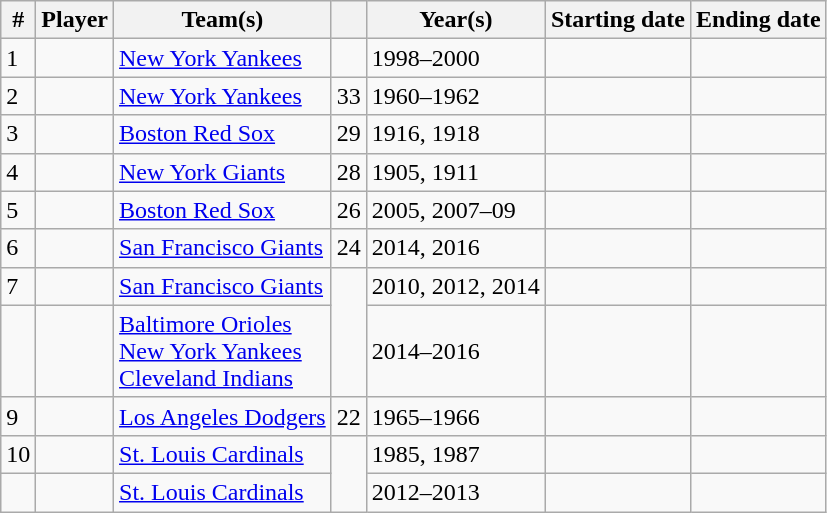<table class="wikitable sortable">
<tr>
<th scope="col" class="unsortable">#</th>
<th scope="col">Player</th>
<th scope="col">Team(s)</th>
<th scope="col"></th>
<th scope="col" class="unsortable">Year(s)</th>
<th scope="col">Starting date</th>
<th scope="col">Ending date</th>
</tr>
<tr>
<td>1</td>
<td align="center"></td>
<td><a href='#'>New York Yankees</a></td>
<td></td>
<td>1998–2000</td>
<td align="center"></td>
<td align="center"></td>
</tr>
<tr>
<td>2</td>
<td align="center"></td>
<td><a href='#'>New York Yankees</a></td>
<td>33</td>
<td>1960–1962</td>
<td align="center"></td>
<td align="center"></td>
</tr>
<tr>
<td>3</td>
<td align="center"></td>
<td><a href='#'>Boston Red Sox</a></td>
<td>29</td>
<td>1916, 1918</td>
<td align="center"></td>
<td align="center"></td>
</tr>
<tr>
<td>4</td>
<td align="center"></td>
<td><a href='#'>New York Giants</a></td>
<td>28</td>
<td>1905, 1911</td>
<td align="center"></td>
<td align="center"></td>
</tr>
<tr>
<td>5</td>
<td align="center"></td>
<td><a href='#'>Boston Red Sox</a></td>
<td>26</td>
<td>2005, 2007–09</td>
<td align="center"></td>
<td align="center"></td>
</tr>
<tr>
<td>6</td>
<td align="center"></td>
<td><a href='#'>San Francisco Giants</a></td>
<td>24</td>
<td>2014, 2016</td>
<td align="center"></td>
<td align="center"></td>
</tr>
<tr>
<td>7</td>
<td align="center"></td>
<td><a href='#'>San Francisco Giants</a></td>
<td rowspan=2></td>
<td>2010, 2012, 2014</td>
<td align="center"></td>
<td align="center"></td>
</tr>
<tr>
<td></td>
<td align="center"></td>
<td><a href='#'>Baltimore Orioles</a><br><a href='#'>New York Yankees</a><br><a href='#'>Cleveland Indians</a></td>
<td>2014–2016</td>
<td align="center"></td>
<td align="center"></td>
</tr>
<tr>
<td>9</td>
<td align="center"></td>
<td><a href='#'>Los Angeles Dodgers</a></td>
<td>22</td>
<td>1965–1966</td>
<td align="center"></td>
<td align="center"></td>
</tr>
<tr>
<td>10</td>
<td align="center"></td>
<td><a href='#'>St. Louis Cardinals</a></td>
<td rowspan=2></td>
<td>1985, 1987</td>
<td align="center"></td>
<td align="center"></td>
</tr>
<tr>
<td></td>
<td align="center"></td>
<td><a href='#'>St. Louis Cardinals</a></td>
<td>2012–2013</td>
<td align="center"></td>
<td align="center"></td>
</tr>
</table>
